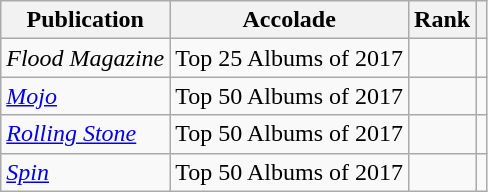<table class="sortable wikitable">
<tr>
<th>Publication</th>
<th>Accolade</th>
<th>Rank</th>
<th class="unsortable"></th>
</tr>
<tr>
<td><em>Flood Magazine</em></td>
<td>Top 25 Albums of 2017</td>
<td></td>
<td></td>
</tr>
<tr>
<td><em><a href='#'>Mojo</a></em></td>
<td>Top 50 Albums of 2017</td>
<td></td>
<td></td>
</tr>
<tr>
<td><em><a href='#'>Rolling Stone</a></em></td>
<td>Top 50 Albums of 2017</td>
<td></td>
<td></td>
</tr>
<tr>
<td><em><a href='#'>Spin</a></em></td>
<td>Top 50 Albums of 2017</td>
<td></td>
<td></td>
</tr>
</table>
